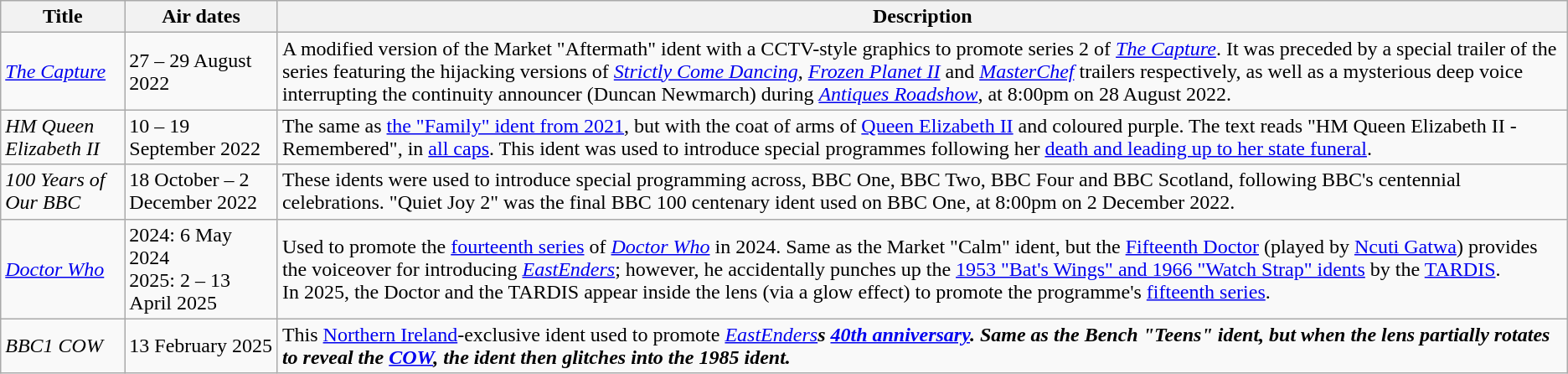<table class="wikitable">
<tr>
<th>Title</th>
<th>Air dates</th>
<th>Description</th>
</tr>
<tr>
<td><em><a href='#'>The Capture</a></em></td>
<td>27 – 29 August 2022</td>
<td>A modified version of the Market "Aftermath" ident with a CCTV-style graphics to promote series 2 of <em><a href='#'>The Capture</a></em>. It was preceded by a special trailer of the series featuring the hijacking versions of <em><a href='#'>Strictly Come Dancing</a></em>, <em><a href='#'>Frozen Planet II</a></em> and <em><a href='#'>MasterChef</a></em> trailers respectively, as well as a mysterious deep voice interrupting the continuity announcer (Duncan Newmarch) during <em><a href='#'>Antiques Roadshow</a></em>, at 8:00pm on 28 August 2022.</td>
</tr>
<tr>
<td><em>HM Queen Elizabeth II</em></td>
<td>10 – 19 September 2022</td>
<td>The same as <a href='#'>the "Family" ident from 2021</a>, but with the coat of arms of <a href='#'>Queen Elizabeth II</a> and coloured purple. The text reads "HM Queen Elizabeth II - Remembered", in <a href='#'>all caps</a>. This ident was used to introduce special programmes following her <a href='#'>death and leading up to her state funeral</a>.</td>
</tr>
<tr>
<td><em>100 Years of Our BBC</em></td>
<td>18 October – 2 December 2022</td>
<td>These idents were used to introduce special programming across, BBC One, BBC Two, BBC Four and BBC Scotland, following BBC's centennial celebrations. "Quiet Joy 2" was the final BBC 100 centenary ident used on BBC One, at 8:00pm on 2 December 2022.</td>
</tr>
<tr>
<td><em><a href='#'>Doctor Who</a></em></td>
<td>2024: 6 May 2024<br>2025: 2 – 13 April 2025</td>
<td>Used to promote the <a href='#'>fourteenth series</a> of <em><a href='#'>Doctor Who</a></em> in 2024. Same as the Market "Calm" ident, but the <a href='#'>Fifteenth Doctor</a> (played by <a href='#'>Ncuti Gatwa</a>) provides the voiceover for introducing <em><a href='#'>EastEnders</a></em>; however, he accidentally punches up the <a href='#'>1953 "Bat's Wings" and 1966 "Watch Strap" idents</a> by the <a href='#'>TARDIS</a>.<br>In 2025, the Doctor and the TARDIS appear inside the lens (via a glow effect) to promote the programme's <a href='#'>fifteenth series</a>.</td>
</tr>
<tr>
<td><em>BBC1 COW</em></td>
<td>13 February 2025</td>
<td>This <a href='#'>Northern Ireland</a>-exclusive ident used to promote <em><a href='#'>EastEnders</a><strong>s <a href='#'>40th anniversary</a>. Same as the Bench "Teens" ident, but when the lens partially rotates to reveal the <a href='#'>COW</a>, the ident then glitches into the 1985 ident.</td>
</tr>
</table>
